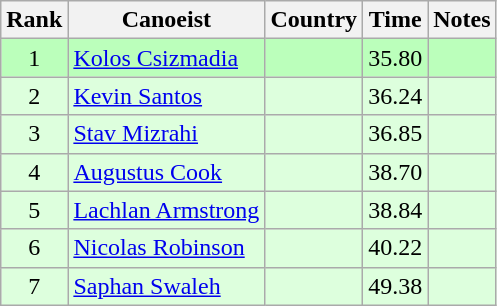<table class="wikitable" style="text-align:center">
<tr>
<th>Rank</th>
<th>Canoeist</th>
<th>Country</th>
<th>Time</th>
<th>Notes</th>
</tr>
<tr bgcolor=bbffbb>
<td>1</td>
<td align="left"><a href='#'>Kolos Csizmadia</a></td>
<td align="left"></td>
<td>35.80</td>
<td></td>
</tr>
<tr bgcolor=ddffdd>
<td>2</td>
<td align="left"><a href='#'>Kevin Santos</a></td>
<td align="left"></td>
<td>36.24</td>
<td></td>
</tr>
<tr bgcolor=ddffdd>
<td>3</td>
<td align="left"><a href='#'>Stav Mizrahi</a></td>
<td align="left"></td>
<td>36.85</td>
<td></td>
</tr>
<tr bgcolor=ddffdd>
<td>4</td>
<td align="left"><a href='#'>Augustus Cook</a></td>
<td align="left"></td>
<td>38.70</td>
<td></td>
</tr>
<tr bgcolor=ddffdd>
<td>5</td>
<td align="left"><a href='#'>Lachlan Armstrong</a></td>
<td align="left"></td>
<td>38.84</td>
<td></td>
</tr>
<tr bgcolor=ddffdd>
<td>6</td>
<td align="left"><a href='#'>Nicolas Robinson</a></td>
<td align="left"></td>
<td>40.22</td>
<td></td>
</tr>
<tr bgcolor=ddffdd>
<td>7</td>
<td align="left"><a href='#'>Saphan Swaleh</a></td>
<td align="left"></td>
<td>49.38</td>
<td></td>
</tr>
</table>
